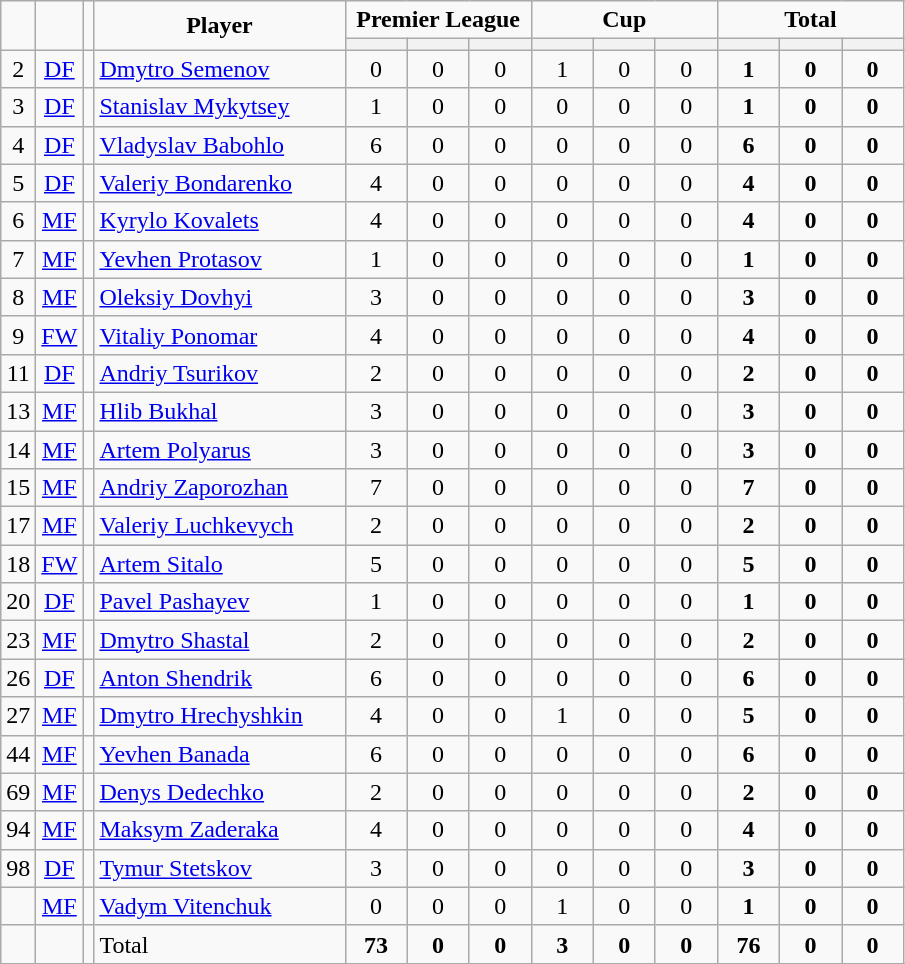<table class="wikitable" style="text-align:center">
<tr>
<td rowspan="2" !width=15><strong></strong></td>
<td rowspan="2" !width=15><strong></strong></td>
<td rowspan="2" !width=15><strong></strong></td>
<td rowspan="2" ! style="width:160px;"><strong>Player</strong></td>
<td colspan="3"><strong>Premier League</strong></td>
<td colspan="3"><strong>Cup</strong></td>
<td colspan="3"><strong>Total</strong></td>
</tr>
<tr>
<th width=34; background:#fe9;"></th>
<th width=34; background:#fe9;"></th>
<th width=34; background:#ff8888;"></th>
<th width=34; background:#fe9;"></th>
<th width=34; background:#fe9;"></th>
<th width=34; background:#ff8888;"></th>
<th width=34; background:#fe9;"></th>
<th width=34; background:#fe9;"></th>
<th width=34; background:#ff8888;"></th>
</tr>
<tr>
<td>2</td>
<td><a href='#'>DF</a></td>
<td></td>
<td align=left><a href='#'>Dmytro Semenov</a></td>
<td>0</td>
<td>0</td>
<td>0</td>
<td>1</td>
<td>0</td>
<td>0</td>
<td><strong>1</strong></td>
<td><strong>0</strong></td>
<td><strong>0</strong></td>
</tr>
<tr>
<td>3</td>
<td><a href='#'>DF</a></td>
<td></td>
<td align=left><a href='#'>Stanislav Mykytsey</a></td>
<td>1</td>
<td>0</td>
<td>0</td>
<td>0</td>
<td>0</td>
<td>0</td>
<td><strong>1</strong></td>
<td><strong>0</strong></td>
<td><strong>0</strong></td>
</tr>
<tr>
<td>4</td>
<td><a href='#'>DF</a></td>
<td></td>
<td align=left><a href='#'>Vladyslav Babohlo</a></td>
<td>6</td>
<td>0</td>
<td>0</td>
<td>0</td>
<td>0</td>
<td>0</td>
<td><strong>6</strong></td>
<td><strong>0</strong></td>
<td><strong>0</strong></td>
</tr>
<tr>
<td>5</td>
<td><a href='#'>DF</a></td>
<td></td>
<td align=left><a href='#'>Valeriy Bondarenko</a></td>
<td>4</td>
<td>0</td>
<td>0</td>
<td>0</td>
<td>0</td>
<td>0</td>
<td><strong>4</strong></td>
<td><strong>0</strong></td>
<td><strong>0</strong></td>
</tr>
<tr>
<td>6</td>
<td><a href='#'>MF</a></td>
<td></td>
<td align=left><a href='#'>Kyrylo Kovalets</a></td>
<td>4</td>
<td>0</td>
<td>0</td>
<td>0</td>
<td>0</td>
<td>0</td>
<td><strong>4</strong></td>
<td><strong>0</strong></td>
<td><strong>0</strong></td>
</tr>
<tr>
<td>7</td>
<td><a href='#'>MF</a></td>
<td></td>
<td align=left><a href='#'>Yevhen Protasov</a></td>
<td>1</td>
<td>0</td>
<td>0</td>
<td>0</td>
<td>0</td>
<td>0</td>
<td><strong>1</strong></td>
<td><strong>0</strong></td>
<td><strong>0</strong></td>
</tr>
<tr>
<td>8</td>
<td><a href='#'>MF</a></td>
<td></td>
<td align=left><a href='#'>Oleksiy Dovhyi</a></td>
<td>3</td>
<td>0</td>
<td>0</td>
<td>0</td>
<td>0</td>
<td>0</td>
<td><strong>3</strong></td>
<td><strong>0</strong></td>
<td><strong>0</strong></td>
</tr>
<tr>
<td>9</td>
<td><a href='#'>FW</a></td>
<td></td>
<td align=left><a href='#'>Vitaliy Ponomar</a></td>
<td>4</td>
<td>0</td>
<td>0</td>
<td>0</td>
<td>0</td>
<td>0</td>
<td><strong>4</strong></td>
<td><strong>0</strong></td>
<td><strong>0</strong></td>
</tr>
<tr>
<td>11</td>
<td><a href='#'>DF</a></td>
<td></td>
<td align=left><a href='#'>Andriy Tsurikov</a></td>
<td>2</td>
<td>0</td>
<td>0</td>
<td>0</td>
<td>0</td>
<td>0</td>
<td><strong>2</strong></td>
<td><strong>0</strong></td>
<td><strong>0</strong></td>
</tr>
<tr>
<td>13</td>
<td><a href='#'>MF</a></td>
<td></td>
<td align=left><a href='#'>Hlib Bukhal</a></td>
<td>3</td>
<td>0</td>
<td>0</td>
<td>0</td>
<td>0</td>
<td>0</td>
<td><strong>3</strong></td>
<td><strong>0</strong></td>
<td><strong>0</strong></td>
</tr>
<tr>
<td>14</td>
<td><a href='#'>MF</a></td>
<td></td>
<td align=left><a href='#'>Artem Polyarus</a></td>
<td>3</td>
<td>0</td>
<td>0</td>
<td>0</td>
<td>0</td>
<td>0</td>
<td><strong>3</strong></td>
<td><strong>0</strong></td>
<td><strong>0</strong></td>
</tr>
<tr>
<td>15</td>
<td><a href='#'>MF</a></td>
<td></td>
<td align=left><a href='#'>Andriy Zaporozhan</a></td>
<td>7</td>
<td>0</td>
<td>0</td>
<td>0</td>
<td>0</td>
<td>0</td>
<td><strong>7</strong></td>
<td><strong>0</strong></td>
<td><strong>0</strong></td>
</tr>
<tr>
<td>17</td>
<td><a href='#'>MF</a></td>
<td></td>
<td align=left><a href='#'>Valeriy Luchkevych</a></td>
<td>2</td>
<td>0</td>
<td>0</td>
<td>0</td>
<td>0</td>
<td>0</td>
<td><strong>2</strong></td>
<td><strong>0</strong></td>
<td><strong>0</strong></td>
</tr>
<tr>
<td>18</td>
<td><a href='#'>FW</a></td>
<td></td>
<td align=left><a href='#'>Artem Sitalo</a></td>
<td>5</td>
<td>0</td>
<td>0</td>
<td>0</td>
<td>0</td>
<td>0</td>
<td><strong>5</strong></td>
<td><strong>0</strong></td>
<td><strong>0</strong></td>
</tr>
<tr>
<td>20</td>
<td><a href='#'>DF</a></td>
<td></td>
<td align=left><a href='#'>Pavel Pashayev</a></td>
<td>1</td>
<td>0</td>
<td>0</td>
<td>0</td>
<td>0</td>
<td>0</td>
<td><strong>1</strong></td>
<td><strong>0</strong></td>
<td><strong>0</strong></td>
</tr>
<tr>
<td>23</td>
<td><a href='#'>MF</a></td>
<td></td>
<td align=left><a href='#'>Dmytro Shastal</a></td>
<td>2</td>
<td>0</td>
<td>0</td>
<td>0</td>
<td>0</td>
<td>0</td>
<td><strong>2</strong></td>
<td><strong>0</strong></td>
<td><strong>0</strong></td>
</tr>
<tr>
<td>26</td>
<td><a href='#'>DF</a></td>
<td></td>
<td align=left><a href='#'>Anton Shendrik</a></td>
<td>6</td>
<td>0</td>
<td>0</td>
<td>0</td>
<td>0</td>
<td>0</td>
<td><strong>6</strong></td>
<td><strong>0</strong></td>
<td><strong>0</strong></td>
</tr>
<tr>
<td>27</td>
<td><a href='#'>MF</a></td>
<td></td>
<td align=left><a href='#'>Dmytro Hrechyshkin</a></td>
<td>4</td>
<td>0</td>
<td>0</td>
<td>1</td>
<td>0</td>
<td>0</td>
<td><strong>5</strong></td>
<td><strong>0</strong></td>
<td><strong>0</strong></td>
</tr>
<tr>
<td>44</td>
<td><a href='#'>MF</a></td>
<td></td>
<td align=left><a href='#'>Yevhen Banada</a></td>
<td>6</td>
<td>0</td>
<td>0</td>
<td>0</td>
<td>0</td>
<td>0</td>
<td><strong>6</strong></td>
<td><strong>0</strong></td>
<td><strong>0</strong></td>
</tr>
<tr>
<td>69</td>
<td><a href='#'>MF</a></td>
<td></td>
<td align=left><a href='#'>Denys Dedechko</a></td>
<td>2</td>
<td>0</td>
<td>0</td>
<td>0</td>
<td>0</td>
<td>0</td>
<td><strong>2</strong></td>
<td><strong>0</strong></td>
<td><strong>0</strong></td>
</tr>
<tr>
<td>94</td>
<td><a href='#'>MF</a></td>
<td></td>
<td align=left><a href='#'>Maksym Zaderaka</a></td>
<td>4</td>
<td>0</td>
<td>0</td>
<td>0</td>
<td>0</td>
<td>0</td>
<td><strong>4</strong></td>
<td><strong>0</strong></td>
<td><strong>0</strong></td>
</tr>
<tr>
<td>98</td>
<td><a href='#'>DF</a></td>
<td></td>
<td align=left><a href='#'>Tymur Stetskov</a></td>
<td>3</td>
<td>0</td>
<td>0</td>
<td>0</td>
<td>0</td>
<td>0</td>
<td><strong>3</strong></td>
<td><strong>0</strong></td>
<td><strong>0</strong></td>
</tr>
<tr>
<td></td>
<td><a href='#'>MF</a></td>
<td></td>
<td align=left><a href='#'>Vadym Vitenchuk</a></td>
<td>0</td>
<td>0</td>
<td>0</td>
<td>1</td>
<td>0</td>
<td>0</td>
<td><strong>1</strong></td>
<td><strong>0</strong></td>
<td><strong>0</strong></td>
</tr>
<tr>
<td></td>
<td></td>
<td></td>
<td align=left>Total</td>
<td><strong>73</strong></td>
<td><strong>0</strong></td>
<td><strong>0</strong></td>
<td><strong>3</strong></td>
<td><strong>0</strong></td>
<td><strong>0</strong></td>
<td><strong>76</strong></td>
<td><strong>0</strong></td>
<td><strong>0</strong></td>
</tr>
<tr>
</tr>
</table>
